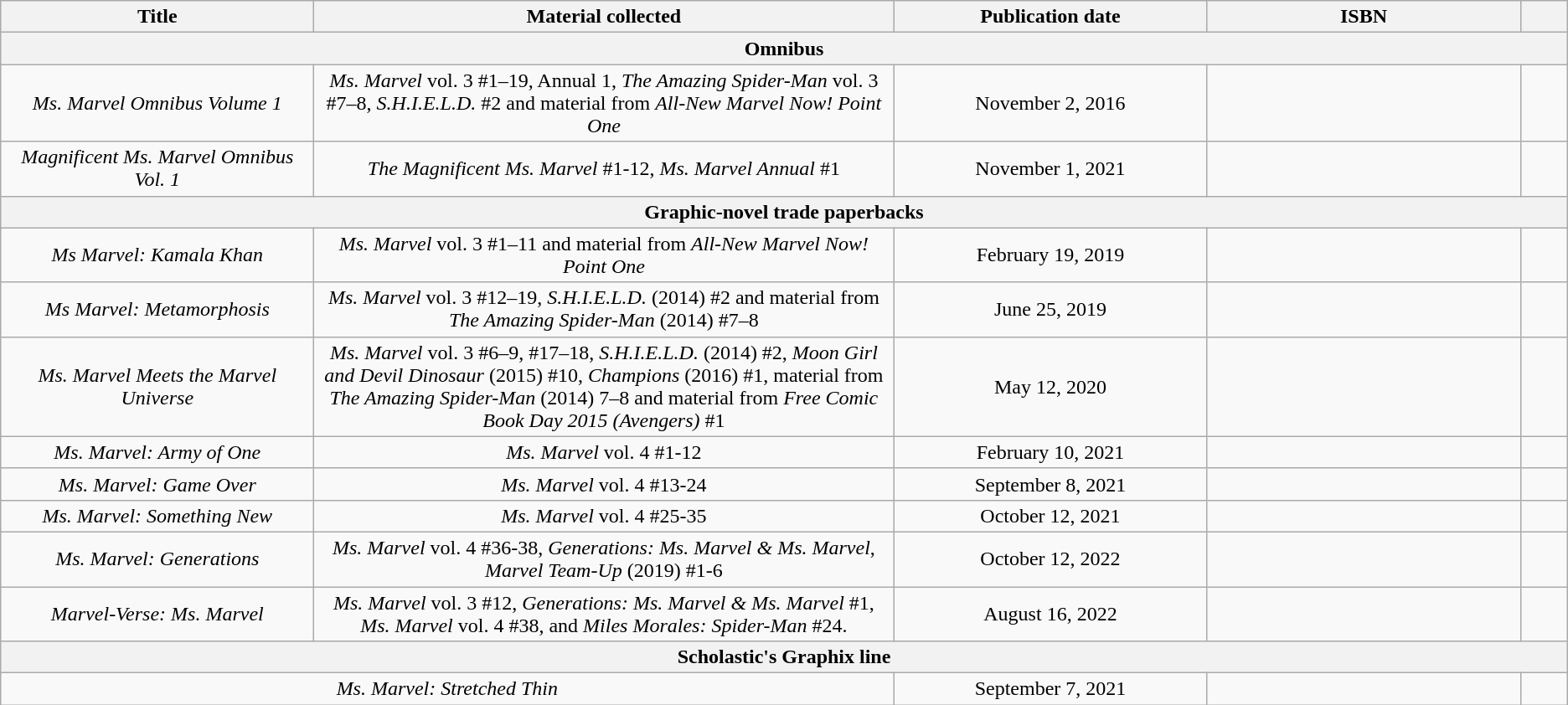<table class="wikitable" style="text-align:center;">
<tr>
<th style="width:20%;">Title</th>
<th style="width:37%;">Material collected</th>
<th style="width:20%;">Publication date</th>
<th style="width:20%;">ISBN</th>
<th style="width:3%;"></th>
</tr>
<tr>
<th colspan="5">Omnibus</th>
</tr>
<tr>
<td><em>Ms. Marvel Omnibus Volume 1</em></td>
<td><em>Ms. Marvel</em> vol. 3 #1–19, Annual 1, <em>The Amazing Spider-Man</em> vol. 3 #7–8, <em>S.H.I.E.L.D.</em> #2 and material from <em>All-New Marvel Now! Point One</em></td>
<td>November 2, 2016</td>
<td></td>
<td></td>
</tr>
<tr>
<td><em>Magnificent Ms. Marvel Omnibus Vol. 1</em></td>
<td><em>The Magnificent Ms. Marvel</em> #1-12, <em>Ms. Marvel Annual</em> #1</td>
<td>November 1, 2021</td>
<td></td>
<td></td>
</tr>
<tr>
<th colspan="5">Graphic-novel trade paperbacks</th>
</tr>
<tr>
<td><em>Ms Marvel: Kamala Khan</em></td>
<td><em>Ms. Marvel</em> vol. 3 #1–11 and material from <em>All-New Marvel Now! Point One</em></td>
<td>February 19, 2019</td>
<td></td>
<td></td>
</tr>
<tr>
<td><em>Ms Marvel: Metamorphosis</em></td>
<td><em>Ms. Marvel</em> vol. 3 #12–19, <em>S.H.I.E.L.D.</em> (2014) #2 and material from <em>The Amazing Spider-Man</em> (2014) #7–8</td>
<td>June 25, 2019</td>
<td></td>
<td></td>
</tr>
<tr>
<td><em>Ms. Marvel Meets the Marvel Universe</em></td>
<td><em>Ms. Marvel</em> vol. 3 #6–9, #17–18, <em>S.H.I.E.L.D.</em> (2014) #2, <em>Moon Girl and Devil Dinosaur</em> (2015) #10, <em>Champions</em> (2016) #1, material from <em>The Amazing Spider-Man</em> (2014) 7–8 and material from <em>Free Comic Book Day 2015 (Avengers)</em> #1</td>
<td>May 12, 2020</td>
<td></td>
<td></td>
</tr>
<tr>
<td><em>Ms. Marvel: Army of One</em></td>
<td><em>Ms. Marvel</em> vol. 4 #1-12</td>
<td>February 10, 2021</td>
<td></td>
<td></td>
</tr>
<tr>
<td><em>Ms. Marvel: Game Over</em></td>
<td><em>Ms. Marvel</em> vol. 4 #13-24</td>
<td>September 8, 2021</td>
<td></td>
<td></td>
</tr>
<tr>
<td><em>Ms. Marvel: Something New</em></td>
<td><em>Ms. Marvel</em> vol. 4 #25-35</td>
<td>October 12, 2021</td>
<td></td>
<td></td>
</tr>
<tr>
<td><em>Ms. Marvel: Generations</em></td>
<td><em>Ms. Marvel</em> vol. 4 #36-38, <em>Generations: Ms. Marvel & Ms. Marvel</em>, <em>Marvel Team-Up</em> (2019) #1-6</td>
<td>October 12, 2022</td>
<td></td>
<td></td>
</tr>
<tr>
<td><em>Marvel-Verse: Ms. Marvel</em></td>
<td><em>Ms. Marvel</em> vol. 3 #12, <em>Generations: Ms. Marvel & Ms. Marvel</em> #1, <em>Ms. Marvel</em> vol. 4 #38, and <em>Miles Morales: Spider-Man</em> #24.</td>
<td>August 16, 2022</td>
<td></td>
<td></td>
</tr>
<tr>
<th colspan="5">Scholastic's Graphix line</th>
</tr>
<tr>
<td colspan="2"><em>Ms. Marvel: Stretched Thin</em></td>
<td>September 7, 2021</td>
<td></td>
<td></td>
</tr>
</table>
